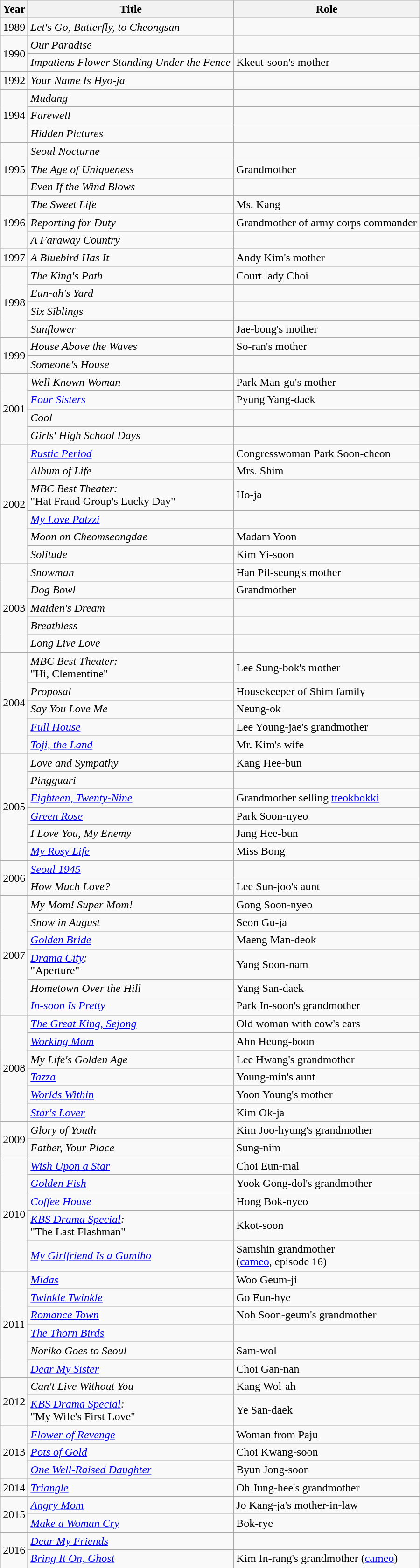<table class="wikitable" style="width:600px">
<tr>
<th width=10>Year</th>
<th>Title</th>
<th>Role</th>
</tr>
<tr>
<td>1989</td>
<td><em>Let's Go, Butterfly, to Cheongsan</em></td>
<td></td>
</tr>
<tr>
<td rowspan=2>1990</td>
<td><em>Our Paradise</em></td>
<td></td>
</tr>
<tr>
<td><em>Impatiens Flower Standing Under the Fence</em></td>
<td>Kkeut-soon's mother</td>
</tr>
<tr>
<td>1992</td>
<td><em>Your Name Is Hyo-ja</em></td>
<td></td>
</tr>
<tr>
<td rowspan=3>1994</td>
<td><em>Mudang</em></td>
<td></td>
</tr>
<tr>
<td><em>Farewell</em></td>
<td></td>
</tr>
<tr>
<td><em>Hidden Pictures</em></td>
<td></td>
</tr>
<tr>
<td rowspan=3>1995</td>
<td><em>Seoul Nocturne</em></td>
<td></td>
</tr>
<tr>
<td><em>The Age of Uniqueness</em></td>
<td>Grandmother</td>
</tr>
<tr>
<td><em>Even If the Wind Blows</em></td>
<td></td>
</tr>
<tr>
<td rowspan=3>1996</td>
<td><em>The Sweet Life</em></td>
<td>Ms. Kang</td>
</tr>
<tr>
<td><em>Reporting for Duty</em></td>
<td>Grandmother of army corps commander</td>
</tr>
<tr>
<td><em>A Faraway Country</em></td>
<td></td>
</tr>
<tr>
<td>1997</td>
<td><em>A Bluebird Has It</em></td>
<td>Andy Kim's mother</td>
</tr>
<tr>
<td rowspan=4>1998</td>
<td><em>The King's Path</em></td>
<td>Court lady Choi</td>
</tr>
<tr>
<td><em>Eun-ah's Yard</em></td>
<td></td>
</tr>
<tr>
<td><em>Six Siblings</em></td>
<td></td>
</tr>
<tr>
<td><em>Sunflower</em></td>
<td>Jae-bong's mother</td>
</tr>
<tr>
<td rowspan=2>1999</td>
<td><em>House Above the Waves</em></td>
<td>So-ran's mother</td>
</tr>
<tr>
<td><em>Someone's House</em></td>
<td></td>
</tr>
<tr>
<td rowspan=4>2001</td>
<td><em>Well Known Woman</em></td>
<td>Park Man-gu's mother</td>
</tr>
<tr>
<td><em><a href='#'>Four Sisters</a></em></td>
<td>Pyung Yang-daek</td>
</tr>
<tr>
<td><em>Cool</em></td>
<td></td>
</tr>
<tr>
<td><em>Girls' High School Days</em></td>
<td></td>
</tr>
<tr>
<td rowspan=6>2002</td>
<td><em><a href='#'>Rustic Period</a></em></td>
<td>Congresswoman Park Soon-cheon</td>
</tr>
<tr>
<td><em>Album of Life</em></td>
<td>Mrs. Shim</td>
</tr>
<tr>
<td><em>MBC Best Theater:</em><br>"Hat Fraud Group's Lucky Day"</td>
<td>Ho-ja</td>
</tr>
<tr>
<td><em><a href='#'>My Love Patzzi</a></em></td>
<td></td>
</tr>
<tr>
<td><em>Moon on Cheomseongdae</em></td>
<td>Madam Yoon</td>
</tr>
<tr>
<td><em>Solitude</em></td>
<td>Kim Yi-soon</td>
</tr>
<tr>
<td rowspan=5>2003</td>
<td><em>Snowman</em></td>
<td>Han Pil-seung's mother</td>
</tr>
<tr>
<td><em>Dog Bowl</em></td>
<td>Grandmother</td>
</tr>
<tr>
<td><em>Maiden's Dream</em></td>
<td></td>
</tr>
<tr>
<td><em>Breathless</em></td>
<td></td>
</tr>
<tr>
<td><em>Long Live Love</em></td>
<td></td>
</tr>
<tr>
<td rowspan=5>2004</td>
<td><em>MBC Best Theater:</em><br>"Hi, Clementine"</td>
<td>Lee Sung-bok's mother</td>
</tr>
<tr>
<td><em>Proposal</em></td>
<td>Housekeeper of Shim family</td>
</tr>
<tr>
<td><em>Say You Love Me</em></td>
<td>Neung-ok</td>
</tr>
<tr>
<td><em><a href='#'>Full House</a></em></td>
<td>Lee Young-jae's grandmother</td>
</tr>
<tr>
<td><em><a href='#'>Toji, the Land</a></em></td>
<td>Mr. Kim's wife</td>
</tr>
<tr>
<td rowspan=6>2005</td>
<td><em>Love and Sympathy</em></td>
<td>Kang Hee-bun</td>
</tr>
<tr>
<td><em>Pingguari</em></td>
<td></td>
</tr>
<tr>
<td><em><a href='#'>Eighteen, Twenty-Nine</a></em></td>
<td>Grandmother selling <a href='#'>tteokbokki</a></td>
</tr>
<tr>
<td><em><a href='#'>Green Rose</a></em></td>
<td>Park Soon-nyeo</td>
</tr>
<tr>
<td><em>I Love You, My Enemy</em></td>
<td>Jang Hee-bun</td>
</tr>
<tr>
<td><em><a href='#'>My Rosy Life</a></em></td>
<td>Miss Bong</td>
</tr>
<tr>
<td rowspan=2>2006</td>
<td><em><a href='#'>Seoul 1945</a></em></td>
<td></td>
</tr>
<tr>
<td><em>How Much Love?</em></td>
<td>Lee Sun-joo's aunt</td>
</tr>
<tr>
<td rowspan=6>2007</td>
<td><em>My Mom! Super Mom!</em></td>
<td>Gong Soon-nyeo</td>
</tr>
<tr>
<td><em>Snow in August</em></td>
<td>Seon Gu-ja</td>
</tr>
<tr>
<td><em><a href='#'>Golden Bride</a></em></td>
<td>Maeng Man-deok</td>
</tr>
<tr>
<td><em><a href='#'>Drama City</a>:</em><br>"Aperture"</td>
<td>Yang Soon-nam</td>
</tr>
<tr>
<td><em>Hometown Over the Hill</em></td>
<td>Yang San-daek</td>
</tr>
<tr>
<td><em><a href='#'>In-soon Is Pretty</a></em></td>
<td>Park In-soon's grandmother</td>
</tr>
<tr>
<td rowspan=6>2008</td>
<td><em><a href='#'>The Great King, Sejong</a></em></td>
<td>Old woman with cow's ears</td>
</tr>
<tr>
<td><em><a href='#'>Working Mom</a></em></td>
<td>Ahn Heung-boon</td>
</tr>
<tr>
<td><em>My Life's Golden Age</em></td>
<td>Lee Hwang's grandmother</td>
</tr>
<tr>
<td><em><a href='#'>Tazza</a></em></td>
<td>Young-min's aunt</td>
</tr>
<tr>
<td><em><a href='#'>Worlds Within</a></em></td>
<td>Yoon Young's mother</td>
</tr>
<tr>
<td><em><a href='#'>Star's Lover</a></em></td>
<td>Kim Ok-ja</td>
</tr>
<tr>
<td rowspan=2>2009</td>
<td><em>Glory of Youth</em></td>
<td>Kim Joo-hyung's grandmother</td>
</tr>
<tr>
<td><em>Father, Your Place</em></td>
<td>Sung-nim</td>
</tr>
<tr>
<td rowspan=5>2010</td>
<td><em><a href='#'>Wish Upon a Star</a></em></td>
<td>Choi Eun-mal</td>
</tr>
<tr>
<td><em><a href='#'>Golden Fish</a></em></td>
<td>Yook Gong-dol's grandmother</td>
</tr>
<tr>
<td><em><a href='#'>Coffee House</a></em></td>
<td>Hong Bok-nyeo</td>
</tr>
<tr>
<td><em><a href='#'>KBS Drama Special</a>:</em><br>"The Last Flashman"</td>
<td>Kkot-soon</td>
</tr>
<tr>
<td><em><a href='#'>My Girlfriend Is a Gumiho</a></em></td>
<td>Samshin grandmother <br> (<a href='#'>cameo</a>, episode 16)</td>
</tr>
<tr>
<td rowspan=6>2011</td>
<td><em><a href='#'>Midas</a></em></td>
<td>Woo Geum-ji</td>
</tr>
<tr>
<td><em><a href='#'>Twinkle Twinkle</a></em></td>
<td>Go Eun-hye</td>
</tr>
<tr>
<td><em><a href='#'>Romance Town</a></em></td>
<td>Noh Soon-geum's grandmother</td>
</tr>
<tr>
<td><em><a href='#'>The Thorn Birds</a></em></td>
<td></td>
</tr>
<tr>
<td><em>Noriko Goes to Seoul</em></td>
<td>Sam-wol</td>
</tr>
<tr>
<td><em><a href='#'>Dear My Sister</a></em></td>
<td>Choi Gan-nan</td>
</tr>
<tr>
<td rowspan=2>2012</td>
<td><em>Can't Live Without You</em></td>
<td>Kang Wol-ah</td>
</tr>
<tr>
<td><em><a href='#'>KBS Drama Special</a>:</em><br>"My Wife's First Love"</td>
<td>Ye San-daek</td>
</tr>
<tr>
<td rowspan=3>2013</td>
<td><em><a href='#'>Flower of Revenge</a></em></td>
<td>Woman from Paju</td>
</tr>
<tr>
<td><em><a href='#'>Pots of Gold</a></em></td>
<td>Choi Kwang-soon</td>
</tr>
<tr>
<td><em><a href='#'>One Well-Raised Daughter</a></em></td>
<td>Byun Jong-soon</td>
</tr>
<tr>
<td>2014</td>
<td><em><a href='#'>Triangle</a></em></td>
<td>Oh Jung-hee's grandmother</td>
</tr>
<tr>
<td rowspan=2>2015</td>
<td><em><a href='#'>Angry Mom</a></em></td>
<td>Jo Kang-ja's mother-in-law</td>
</tr>
<tr>
<td><em><a href='#'>Make a Woman Cry</a></em></td>
<td>Bok-rye</td>
</tr>
<tr>
<td rowspan=2>2016</td>
<td><em><a href='#'>Dear My Friends</a></em></td>
<td></td>
</tr>
<tr>
<td><em><a href='#'>Bring It On, Ghost</a></em></td>
<td>Kim In-rang's grandmother (<a href='#'>cameo</a>)</td>
</tr>
</table>
